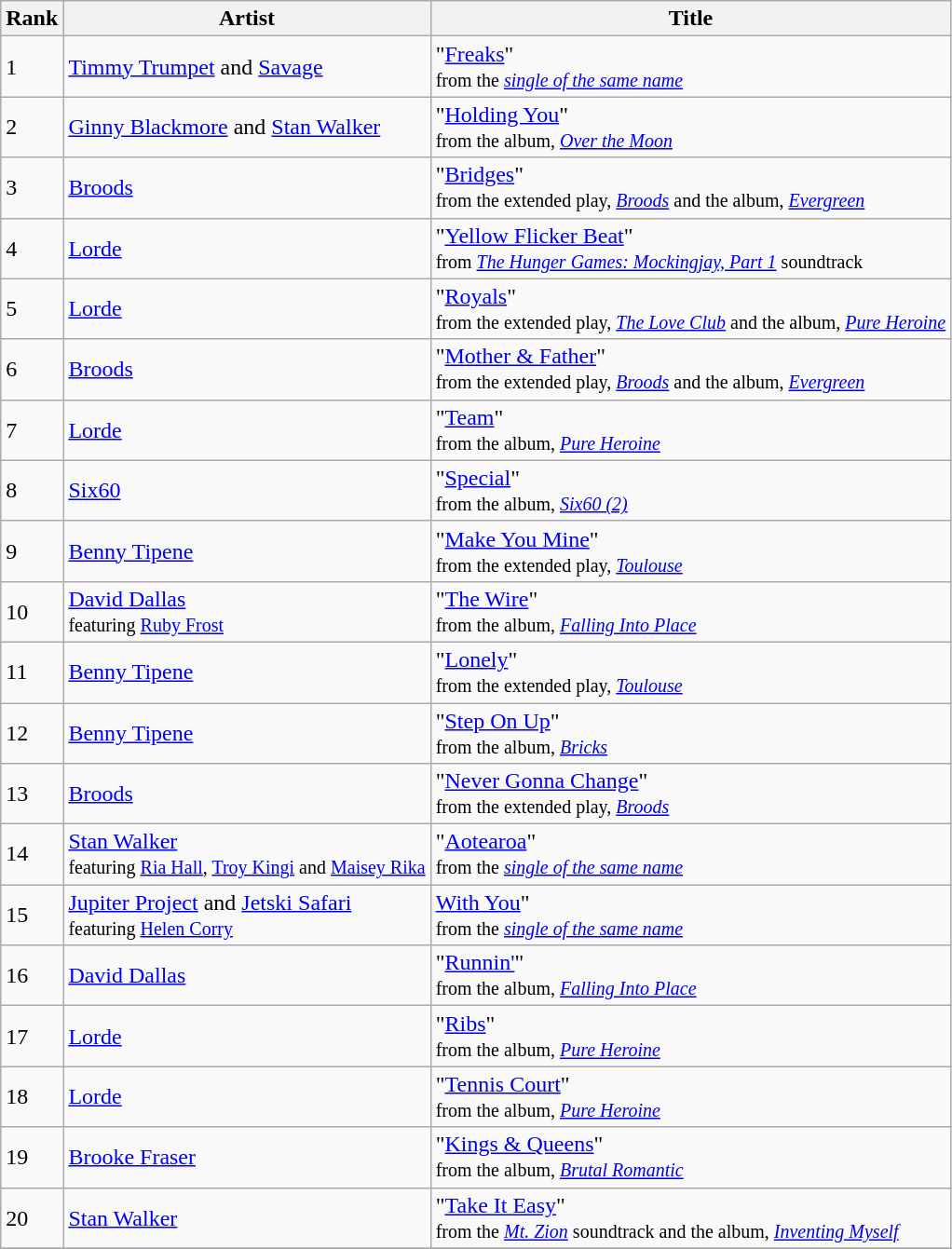<table class="wikitable sortable">
<tr>
<th>Rank</th>
<th>Artist</th>
<th>Title</th>
</tr>
<tr>
<td>1</td>
<td><a href='#'>Timmy Trumpet</a> and <a href='#'>Savage</a></td>
<td>"<a href='#'>Freaks</a>"<br><small>from the <em><a href='#'>single of the same name</a></em><br></small></td>
</tr>
<tr>
<td>2</td>
<td><a href='#'>Ginny Blackmore</a> and <a href='#'>Stan Walker</a></td>
<td>"<a href='#'>Holding You</a>"<br><small>from the album, <em><a href='#'>Over the Moon</a></em><br></small></td>
</tr>
<tr>
<td>3</td>
<td><a href='#'>Broods</a></td>
<td>"<a href='#'>Bridges</a>"<br><small>from the extended play, <em><a href='#'>Broods</a></em> and the album, <em><a href='#'>Evergreen</a></em></small><br></td>
</tr>
<tr>
<td>4</td>
<td><a href='#'>Lorde</a></td>
<td>"<a href='#'>Yellow Flicker Beat</a>"<br><small>from <em><a href='#'>The Hunger Games: Mockingjay, Part 1</a></em> soundtrack<br></small></td>
</tr>
<tr>
<td>5</td>
<td><a href='#'>Lorde</a></td>
<td>"<a href='#'>Royals</a>"<br><small>from the extended play, <em><a href='#'>The Love Club</a></em> and the album, <em><a href='#'>Pure Heroine</a></em></small><br></td>
</tr>
<tr>
<td>6</td>
<td><a href='#'>Broods</a></td>
<td>"<a href='#'>Mother & Father</a>"<br><small>from the extended play, <em><a href='#'>Broods</a></em> and the album, <em><a href='#'>Evergreen</a></em></small><br></td>
</tr>
<tr>
<td>7</td>
<td><a href='#'>Lorde</a></td>
<td>"<a href='#'>Team</a>"<br><small>from the album, <em><a href='#'>Pure Heroine</a></em></small><br></td>
</tr>
<tr>
<td>8</td>
<td><a href='#'>Six60</a></td>
<td>"<a href='#'>Special</a>"<br><small>from the album, <em><a href='#'>Six60 (2)</a></em></small><br></td>
</tr>
<tr>
<td>9</td>
<td><a href='#'>Benny Tipene</a></td>
<td>"<a href='#'>Make You Mine</a>"<br><small>from the extended play, <em><a href='#'>Toulouse</a></em></small><br></td>
</tr>
<tr>
<td>10</td>
<td><a href='#'>David Dallas</a><br><small>featuring <a href='#'>Ruby Frost</a></small><br></td>
<td>"<a href='#'>The Wire</a>"<small><br>from the album, <em><a href='#'>Falling Into Place</a></em></small><br></td>
</tr>
<tr>
<td>11</td>
<td><a href='#'>Benny Tipene</a></td>
<td>"<a href='#'>Lonely</a>"<br><small>from the extended play, <em><a href='#'>Toulouse</a></em></small><br></td>
</tr>
<tr>
<td>12</td>
<td><a href='#'>Benny Tipene</a></td>
<td>"<a href='#'>Step On Up</a>"<br><small>from the album, <em><a href='#'>Bricks</a></em></small><br></td>
</tr>
<tr>
<td>13</td>
<td><a href='#'>Broods</a></td>
<td>"<a href='#'>Never Gonna Change</a>"<br><small>from the extended play, <em><a href='#'>Broods</a></em></small><br></td>
</tr>
<tr>
<td>14</td>
<td><a href='#'>Stan Walker</a><br><small>featuring <a href='#'>Ria Hall</a>, <a href='#'>Troy Kingi</a> and <a href='#'>Maisey Rika</a><br></small></td>
<td>"<a href='#'>Aotearoa</a>"<br><small>from the <em><a href='#'>single of the same name</a></em></small><br></td>
</tr>
<tr>
<td>15</td>
<td><a href='#'>Jupiter Project</a> and <a href='#'>Jetski Safari</a><br><small>featuring <a href='#'>Helen Corry</a><br></small></td>
<td><a href='#'>With You</a>"<br><small>from the <em><a href='#'>single of the same name</a></em><br></small></td>
</tr>
<tr>
<td>16</td>
<td><a href='#'>David Dallas</a></td>
<td>"<a href='#'>Runnin'</a>"<small><br>from the album, <em><a href='#'>Falling Into Place</a></em></small><br></td>
</tr>
<tr>
<td>17</td>
<td><a href='#'>Lorde</a></td>
<td>"<a href='#'>Ribs</a>"<br><small>from the album, <em><a href='#'>Pure Heroine</a></em></small><br></td>
</tr>
<tr>
<td>18</td>
<td><a href='#'>Lorde</a></td>
<td>"<a href='#'>Tennis Court</a>"<br><small>from the album, <em><a href='#'>Pure Heroine</a></em></small><br></td>
</tr>
<tr>
<td>19</td>
<td><a href='#'>Brooke Fraser</a></td>
<td>"<a href='#'>Kings & Queens</a>"<br><small>from the album, <em><a href='#'>Brutal Romantic</a></em></small><br></td>
</tr>
<tr>
<td>20</td>
<td><a href='#'>Stan Walker</a></td>
<td>"<a href='#'>Take It Easy</a>"<br><small>from the <em><a href='#'>Mt. Zion</a></em> soundtrack and the album, <em><a href='#'>Inventing Myself</a></em><br></small></td>
</tr>
<tr>
</tr>
</table>
